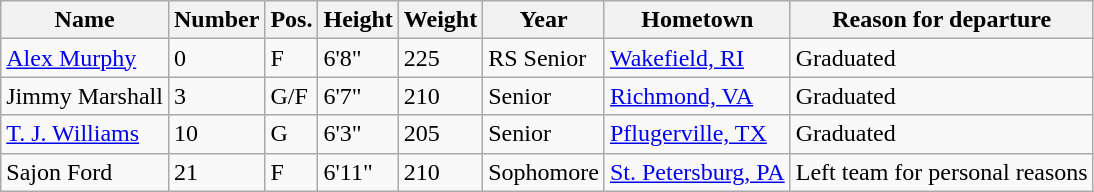<table class="wikitable sortable" border="1">
<tr>
<th>Name</th>
<th>Number</th>
<th>Pos.</th>
<th>Height</th>
<th>Weight</th>
<th>Year</th>
<th>Hometown</th>
<th class="unsortable">Reason for departure</th>
</tr>
<tr>
<td><a href='#'>Alex Murphy</a></td>
<td>0</td>
<td>F</td>
<td>6'8"</td>
<td>225</td>
<td>RS Senior</td>
<td><a href='#'>Wakefield, RI</a></td>
<td>Graduated</td>
</tr>
<tr>
<td>Jimmy Marshall</td>
<td>3</td>
<td>G/F</td>
<td>6'7"</td>
<td>210</td>
<td>Senior</td>
<td><a href='#'>Richmond, VA</a></td>
<td>Graduated</td>
</tr>
<tr>
<td><a href='#'>T. J. Williams</a></td>
<td>10</td>
<td>G</td>
<td>6'3"</td>
<td>205</td>
<td>Senior</td>
<td><a href='#'>Pflugerville, TX</a></td>
<td>Graduated</td>
</tr>
<tr>
<td>Sajon Ford</td>
<td>21</td>
<td>F</td>
<td>6'11"</td>
<td>210</td>
<td>Sophomore</td>
<td><a href='#'>St. Petersburg, PA</a></td>
<td>Left team for personal reasons</td>
</tr>
</table>
